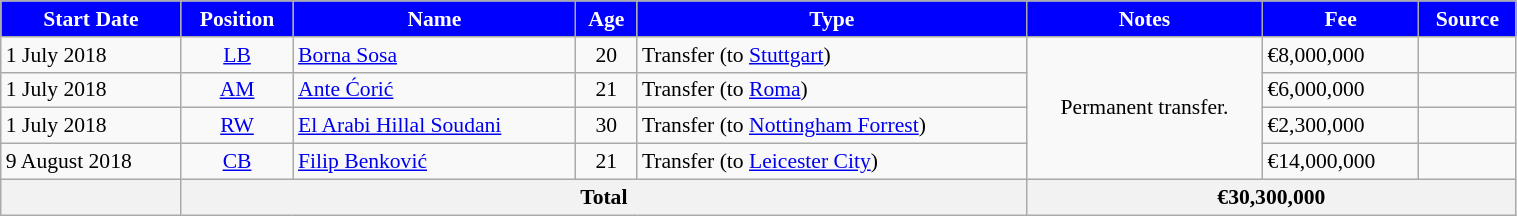<table class="wikitable" style="text-align:center; font-size:90%; width:80%;">
<tr>
<th style="background:#0000ff; color:white; text-align:center;">Start Date</th>
<th style="background:#0000ff; color:white; text-align:center;">Position</th>
<th style="background:#0000ff; color:white; text-align:center;">Name</th>
<th style="background:#0000ff; color:white; text-align:center;">Age</th>
<th style="background:#0000ff; color:white; text-align:center;">Type</th>
<th style="background:#0000ff; color:white; text-align:center;">Notes</th>
<th style="background:#0000ff; color:white; text-align:center;">Fee</th>
<th style="background:#0000ff; color:white; text-align:center;">Source</th>
</tr>
<tr>
<td style="text-align:left;">1 July 2018</td>
<td><a href='#'>LB</a></td>
<td style="text-align:left;"> <a href='#'>Borna Sosa</a></td>
<td>20</td>
<td style="text-align:left;">Transfer (to  <a href='#'>Stuttgart</a>)</td>
<td rowspan="4">Permanent transfer.</td>
<td style="text-align:left;">€8,000,000</td>
<td></td>
</tr>
<tr>
<td style="text-align:left;">1 July 2018</td>
<td><a href='#'>AM</a></td>
<td style="text-align:left;"> <a href='#'>Ante Ćorić</a></td>
<td>21</td>
<td style="text-align:left;">Transfer (to  <a href='#'>Roma</a>)</td>
<td style="text-align:left;">€6,000,000</td>
<td></td>
</tr>
<tr>
<td style="text-align:left;">1 July 2018</td>
<td><a href='#'>RW</a></td>
<td style="text-align:left;"> <a href='#'>El Arabi Hillal Soudani</a></td>
<td>30</td>
<td style="text-align:left;">Transfer (to  <a href='#'>Nottingham Forrest</a>)</td>
<td style="text-align:left;">€2,300,000</td>
<td></td>
</tr>
<tr>
<td style="text-align:left;">9 August 2018</td>
<td><a href='#'>CB</a></td>
<td style="text-align:left;"> <a href='#'>Filip Benković</a></td>
<td>21</td>
<td style="text-align:left;">Transfer (to  <a href='#'>Leicester City</a>)</td>
<td style="text-align:left;">€14,000,000</td>
<td></td>
</tr>
<tr>
<th></th>
<th colspan="4">Total</th>
<th colspan="3">€30,300,000</th>
</tr>
</table>
